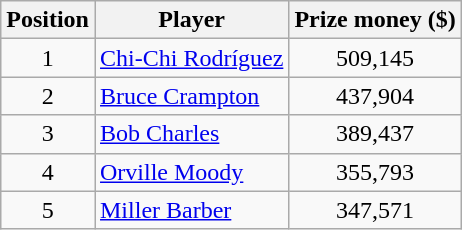<table class="wikitable">
<tr>
<th>Position</th>
<th>Player</th>
<th>Prize money ($)</th>
</tr>
<tr>
<td align=center>1</td>
<td> <a href='#'>Chi-Chi Rodríguez</a></td>
<td align=center>509,145</td>
</tr>
<tr>
<td align=center>2</td>
<td> <a href='#'>Bruce Crampton</a></td>
<td align=center>437,904</td>
</tr>
<tr>
<td align=center>3</td>
<td> <a href='#'>Bob Charles</a></td>
<td align=center>389,437</td>
</tr>
<tr>
<td align=center>4</td>
<td> <a href='#'>Orville Moody</a></td>
<td align=center>355,793</td>
</tr>
<tr>
<td align=center>5</td>
<td> <a href='#'>Miller Barber</a></td>
<td align=center>347,571</td>
</tr>
</table>
